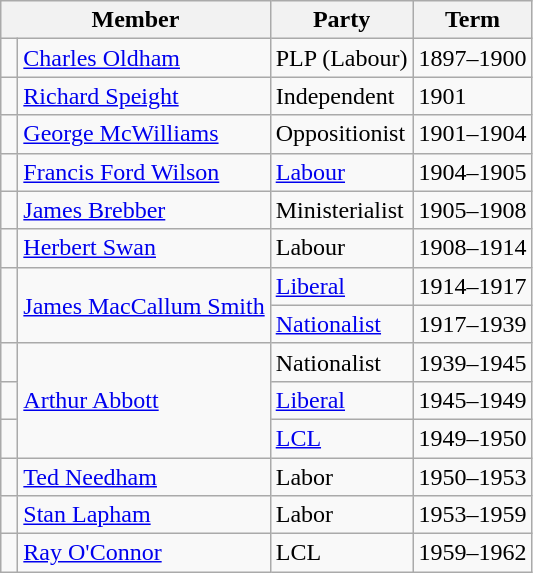<table class="wikitable">
<tr>
<th colspan=2>Member</th>
<th>Party</th>
<th>Term</th>
</tr>
<tr>
<td> </td>
<td><a href='#'>Charles Oldham</a></td>
<td>PLP (Labour)</td>
<td>1897–1900</td>
</tr>
<tr>
<td> </td>
<td><a href='#'>Richard Speight</a></td>
<td>Independent</td>
<td>1901</td>
</tr>
<tr>
<td> </td>
<td><a href='#'>George McWilliams</a></td>
<td>Oppositionist</td>
<td>1901–1904</td>
</tr>
<tr>
<td> </td>
<td><a href='#'>Francis Ford Wilson</a></td>
<td><a href='#'>Labour</a></td>
<td>1904–1905</td>
</tr>
<tr>
<td> </td>
<td><a href='#'>James Brebber</a></td>
<td>Ministerialist</td>
<td>1905–1908</td>
</tr>
<tr>
<td> </td>
<td><a href='#'>Herbert Swan</a></td>
<td>Labour</td>
<td>1908–1914</td>
</tr>
<tr>
<td rowspan=2 > </td>
<td rowspan=2><a href='#'>James MacCallum Smith</a></td>
<td><a href='#'>Liberal</a></td>
<td>1914–1917</td>
</tr>
<tr>
<td><a href='#'>Nationalist</a></td>
<td>1917–1939</td>
</tr>
<tr>
<td> </td>
<td rowspan="3"><a href='#'>Arthur Abbott</a></td>
<td>Nationalist</td>
<td>1939–1945</td>
</tr>
<tr>
<td> </td>
<td><a href='#'>Liberal</a></td>
<td>1945–1949</td>
</tr>
<tr>
<td> </td>
<td><a href='#'>LCL</a></td>
<td>1949–1950</td>
</tr>
<tr>
<td> </td>
<td><a href='#'>Ted Needham</a></td>
<td>Labor</td>
<td>1950–1953</td>
</tr>
<tr>
<td> </td>
<td><a href='#'>Stan Lapham</a></td>
<td>Labor</td>
<td>1953–1959</td>
</tr>
<tr>
<td> </td>
<td><a href='#'>Ray O'Connor</a></td>
<td>LCL</td>
<td>1959–1962</td>
</tr>
</table>
